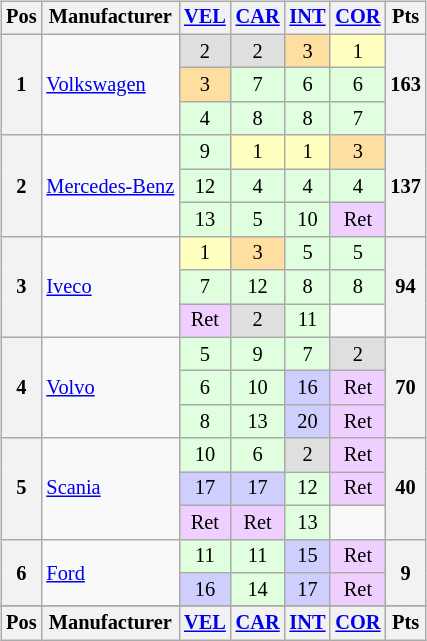<table>
<tr>
<td valign="top"><br><table align="left"| class="wikitable" style="font-size: 85%; text-align: center">
<tr valign="top">
<th valign="middle">Pos</th>
<th valign="middle">Manufacturer</th>
<th><a href='#'>VEL</a></th>
<th><a href='#'>CAR</a></th>
<th><a href='#'>INT</a></th>
<th><a href='#'>COR</a></th>
<th valign="middle">Pts</th>
</tr>
<tr>
<th rowspan=3>1</th>
<td align="left" rowspan=3><a href='#'>Volkswagen</a></td>
<td style="background:#DFDFDF;">2</td>
<td style="background:#DFDFDF;">2</td>
<td style="background:#FFDF9F;">3</td>
<td style="background:#FFFFBF;">1</td>
<th rowspan=3>163</th>
</tr>
<tr>
<td style="background:#FFDF9F;">3</td>
<td style="background:#DFFFDF;">7</td>
<td style="background:#DFFFDF;">6</td>
<td style="background:#DFFFDF;">6</td>
</tr>
<tr>
<td style="background:#DFFFDF;">4</td>
<td style="background:#DFFFDF;">8</td>
<td style="background:#DFFFDF;">8</td>
<td style="background:#DFFFDF;">7</td>
</tr>
<tr>
<th rowspan=3>2</th>
<td align="left" rowspan=3><a href='#'>Mercedes-Benz</a></td>
<td style="background:#DFFFDF;">9</td>
<td style="background:#FFFFBF;">1</td>
<td style="background:#FFFFBF;">1</td>
<td style="background:#FFDF9F;">3</td>
<th rowspan=3>137</th>
</tr>
<tr>
<td style="background:#DFFFDF;">12</td>
<td style="background:#DFFFDF;">4</td>
<td style="background:#DFFFDF;">4</td>
<td style="background:#DFFFDF;">4</td>
</tr>
<tr>
<td style="background:#DFFFDF;">13</td>
<td style="background:#DFFFDF;">5</td>
<td style="background:#DFFFDF;">10</td>
<td style="background:#EFCFFF;">Ret</td>
</tr>
<tr>
<th rowspan=3>3</th>
<td align="left" rowspan=3><a href='#'>Iveco</a></td>
<td style="background:#FFFFBF;">1</td>
<td style="background:#FFDF9F;">3</td>
<td style="background:#DFFFDF;">5</td>
<td style="background:#DFFFDF;">5</td>
<th rowspan=3>94</th>
</tr>
<tr>
<td style="background:#DFFFDF;">7</td>
<td style="background:#DFFFDF;">12</td>
<td style="background:#DFFFDF;">8</td>
<td style="background:#DFFFDF;">8</td>
</tr>
<tr>
<td style="background:#EFCFFF;">Ret</td>
<td style="background:#DFDFDF;">2</td>
<td style="background:#DFFFDF;">11</td>
<td></td>
</tr>
<tr>
<th rowspan=3>4</th>
<td align="left" rowspan=3><a href='#'>Volvo</a></td>
<td style="background:#DFFFDF;">5</td>
<td style="background:#DFFFDF;">9</td>
<td style="background:#DFFFDF;">7</td>
<td style="background:#DFDFDF;">2</td>
<th rowspan=3>70</th>
</tr>
<tr>
<td style="background:#DFFFDF;">6</td>
<td style="background:#DFFFDF;">10</td>
<td style="background:#CFCFFF;">16</td>
<td style="background:#EFCFFF;">Ret</td>
</tr>
<tr>
<td style="background:#DFFFDF;">8</td>
<td style="background:#DFFFDF;">13</td>
<td style="background:#CFCFFF;">20</td>
<td style="background:#EFCFFF;">Ret</td>
</tr>
<tr>
<th rowspan=3>5</th>
<td align="left" rowspan=3><a href='#'>Scania</a></td>
<td style="background:#DFFFDF;">10</td>
<td style="background:#DFFFDF;">6</td>
<td style="background:#DFDFDF;">2</td>
<td style="background:#EFCFFF;">Ret</td>
<th rowspan=3>40</th>
</tr>
<tr>
<td style="background:#CFCFFF;">17</td>
<td style="background:#CFCFFF;">17</td>
<td style="background:#DFFFDF;">12</td>
<td style="background:#EFCFFF;">Ret</td>
</tr>
<tr>
<td style="background:#EFCFFF;">Ret</td>
<td style="background:#EFCFFF;">Ret</td>
<td style="background:#DFFFDF;">13</td>
<td></td>
</tr>
<tr>
<th rowspan=2>6</th>
<td align="left" rowspan=2><a href='#'>Ford</a></td>
<td style="background:#DFFFDF;">11</td>
<td style="background:#DFFFDF;">11</td>
<td style="background:#CFCFFF;">15</td>
<td style="background:#EFCFFF;">Ret</td>
<th rowspan=2>9</th>
</tr>
<tr>
<td style="background:#CFCFFF;">16</td>
<td style="background:#DFFFDF;">14</td>
<td style="background:#CFCFFF;">17</td>
<td style="background:#EFCFFF;">Ret</td>
</tr>
<tr>
</tr>
<tr valign="top">
<th valign="middle">Pos</th>
<th valign="middle">Manufacturer</th>
<th><a href='#'>VEL</a></th>
<th><a href='#'>CAR</a></th>
<th><a href='#'>INT</a></th>
<th><a href='#'>COR</a></th>
<th valign="middle">Pts</th>
</tr>
</table>
</td>
<td valign="top"><br></td>
</tr>
</table>
